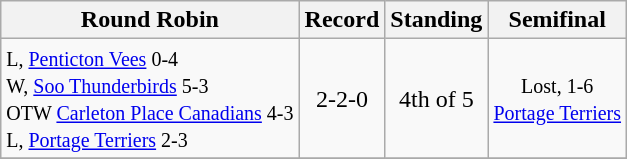<table class="wikitable" style="text-align:center;">
<tr>
<th>Round Robin</th>
<th>Record</th>
<th>Standing</th>
<th>Semifinal</th>
</tr>
<tr>
<td align=left><small>L, <a href='#'>Penticton Vees</a> 0-4<br>W, <a href='#'>Soo Thunderbirds</a> 5-3<br>OTW <a href='#'>Carleton Place Canadians</a> 4-3<br>L, <a href='#'>Portage Terriers</a> 2-3</small></td>
<td>2-2-0</td>
<td>4th  of 5</td>
<td><small>Lost, 1-6<br> <a href='#'>Portage Terriers</a></small></td>
</tr>
<tr>
</tr>
</table>
